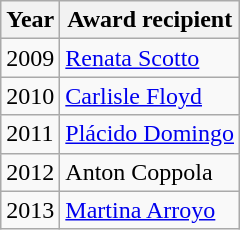<table class=wikitable>
<tr>
<th>Year</th>
<th>Award recipient</th>
</tr>
<tr>
<td>2009</td>
<td><a href='#'>Renata Scotto</a></td>
</tr>
<tr>
<td>2010</td>
<td><a href='#'>Carlisle Floyd</a></td>
</tr>
<tr>
<td>2011</td>
<td><a href='#'>Plácido Domingo</a></td>
</tr>
<tr>
<td>2012</td>
<td>Anton Coppola</td>
</tr>
<tr>
<td>2013</td>
<td><a href='#'>Martina Arroyo</a></td>
</tr>
</table>
